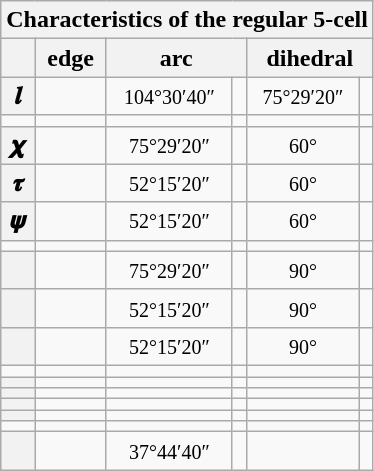<table class="wikitable floatright">
<tr>
<th colspan=6>Characteristics of the regular 5-cell</th>
</tr>
<tr>
<th align=right></th>
<th align=center>edge</th>
<th colspan=2 align=center>arc</th>
<th colspan=2 align=center>dihedral</th>
</tr>
<tr>
<th align=right>𝒍</th>
<td align=center><small></small></td>
<td align=center><small>104°30′40″</small></td>
<td align=center><small></small></td>
<td align=center><small>75°29′20″</small></td>
<td align=center><small></small></td>
</tr>
<tr>
<td></td>
<td></td>
<td></td>
<td></td>
<td></td>
</tr>
<tr>
<th align=right>𝟀</th>
<td align=center><small></small></td>
<td align=center><small>75°29′20″</small></td>
<td align=center><small></small></td>
<td align=center><small>60°</small></td>
<td align=center><small></small></td>
</tr>
<tr>
<th align=right>𝝉</th>
<td align=center><small></small></td>
<td align=center><small>52°15′20″</small></td>
<td align=center><small></small></td>
<td align=center><small>60°</small></td>
<td align=center><small></small></td>
</tr>
<tr>
<th align=right>𝟁</th>
<td align=center><small></small></td>
<td align=center><small>52°15′20″</small></td>
<td align=center><small></small></td>
<td align=center><small>60°</small></td>
<td align=center><small></small></td>
</tr>
<tr>
<td></td>
<td></td>
<td></td>
<td></td>
<td></td>
</tr>
<tr>
<th align=right><small></small></th>
<td align=center><small></small></td>
<td align=center><small>75°29′20″</small></td>
<td align=center><small></small></td>
<td align=center><small>90°</small></td>
<td align=center><small></small></td>
</tr>
<tr>
<th align=right><small></small></th>
<td align=center><small></small></td>
<td align=center><small>52°15′20″</small></td>
<td align=center><small></small></td>
<td align=center><small>90°</small></td>
<td align=center><small></small></td>
</tr>
<tr>
<th align=right><small></small></th>
<td align=center><small></small></td>
<td align=center><small>52°15′20″</small></td>
<td align=center><small></small></td>
<td align=center><small>90°</small></td>
<td align=center><small></small></td>
</tr>
<tr>
<td></td>
<td></td>
<td></td>
<td></td>
<td></td>
</tr>
<tr>
<th align=right><small></small></th>
<td align=center><small></small></td>
<td align=center></td>
<td align=center></td>
<td align=center></td>
<td align=center></td>
</tr>
<tr>
<th align=right><small></small></th>
<td align=center><small></small></td>
<td align=center></td>
<td align=center></td>
<td align=center></td>
<td align=center></td>
</tr>
<tr>
<th align=right><small></small></th>
<td align=center><small></small></td>
<td align=center></td>
<td align=center></td>
<td align=center></td>
<td align=center></td>
</tr>
<tr>
<th align=right><small></small></th>
<td align=center><small></small></td>
<td align=center></td>
<td align=center></td>
<td align=center></td>
<td align=center></td>
</tr>
<tr>
<td></td>
<td></td>
<td></td>
<td></td>
<td></td>
</tr>
<tr>
<th align=right><small></small></th>
<td align=center></td>
<td align=center><small>37°44′40″</small></td>
<td align=center><small></small></td>
<td align=center></td>
<td align=center></td>
</tr>
</table>
